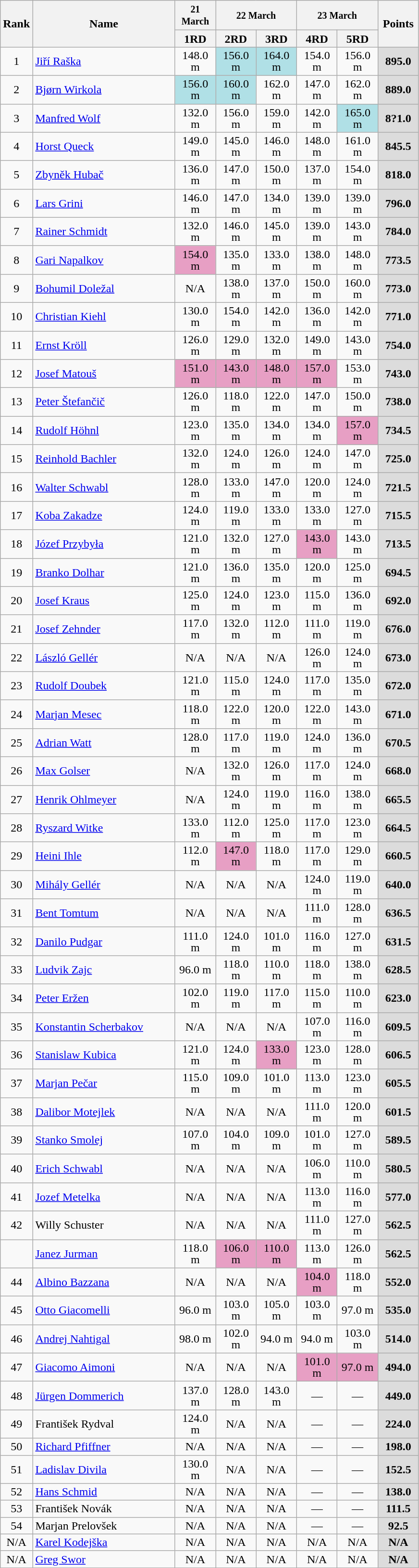<table class="wikitable sortable" style="text-align:center; line-height:16px; width:46%;">
<tr>
<th rowspan=2 width=35>Rank</th>
<th rowspan=2 width=200>Name</th>
<th width=50><small>21 March</small></th>
<th colspan=2 width=100><small>22 March</small></th>
<th colspan=2 width=100><small>23 March</small></th>
<th rowspan=2 width=50>Points</th>
</tr>
<tr>
<th width=50>1RD</th>
<th width=50>2RD</th>
<th width=50>3RD</th>
<th width=50>4RD</th>
<th width=50>5RD</th>
</tr>
<tr>
<td>1</td>
<td align=left> <a href='#'>Jiří Raška</a></td>
<td align=center>148.0 m</td>
<td align=center bgcolor=#B0E0E6>156.0 m</td>
<td align=center bgcolor=#B0E0E6>164.0 m</td>
<td align=center>154.0 m</td>
<td align=center>156.0 m</td>
<td align=center bgcolor=#DCDCDC><strong>895.0</strong></td>
</tr>
<tr>
<td>2</td>
<td align=left> <a href='#'>Bjørn Wirkola</a></td>
<td align=center bgcolor=#B0E0E6>156.0 m</td>
<td align=center bgcolor=#B0E0E6>160.0 m</td>
<td align=center>162.0 m</td>
<td align=center>147.0 m</td>
<td align=center>162.0 m</td>
<td align=center bgcolor=#DCDCDC><strong>889.0</strong></td>
</tr>
<tr>
<td>3</td>
<td align=left> <a href='#'>Manfred Wolf</a></td>
<td align=center>132.0 m</td>
<td align=center>156.0 m</td>
<td align=center>159.0 m</td>
<td align=center>142.0 m</td>
<td align=center bgcolor=#B0E0E6>165.0 m</td>
<td align=center bgcolor=#DCDCDC><strong>8?1.0</strong></td>
</tr>
<tr>
<td>4</td>
<td align=left> <a href='#'>Horst Queck</a></td>
<td align=center>149.0 m</td>
<td align=center>145.0 m</td>
<td align=center>146.0 m</td>
<td align=center>148.0 m</td>
<td align=center>161.0 m</td>
<td align=center bgcolor=#DCDCDC><strong>845.5</strong></td>
</tr>
<tr>
<td>5</td>
<td align=left> <a href='#'>Zbyněk Hubač</a></td>
<td align=center>136.0 m</td>
<td align=center>147.0 m</td>
<td align=center>150.0 m</td>
<td align=center>137.0 m</td>
<td align=center>154.0 m</td>
<td align=center bgcolor=#DCDCDC><strong>818.0</strong></td>
</tr>
<tr>
<td>6</td>
<td align=left> <a href='#'>Lars Grini</a></td>
<td align=center>146.0 m</td>
<td align=center>147.0 m</td>
<td align=center>134.0 m</td>
<td align=center>139.0 m</td>
<td align=center>139.0 m</td>
<td align=center bgcolor=#DCDCDC><strong>796.0</strong></td>
</tr>
<tr>
<td>7</td>
<td align=left> <a href='#'>Rainer Schmidt</a></td>
<td align=center>132.0 m</td>
<td align=center>146.0 m</td>
<td align=center>145.0 m</td>
<td align=center>139.0 m</td>
<td align=center>143.0 m</td>
<td align=center bgcolor=#DCDCDC><strong>784.0</strong></td>
</tr>
<tr>
<td>8</td>
<td align=left> <a href='#'>Gari Napalkov</a></td>
<td align=center bgcolor=#E79FC4>154.0 m</td>
<td align=center>135.0 m</td>
<td align=center>133.0 m</td>
<td align=center>138.0 m</td>
<td align=center>148.0 m</td>
<td align=center bgcolor=#DCDCDC><strong>773.5</strong></td>
</tr>
<tr>
<td>9</td>
<td align=left> <a href='#'>Bohumil Doležal</a></td>
<td align=center>N/A</td>
<td align=center>138.0 m</td>
<td align=center>137.0 m</td>
<td align=center>150.0 m</td>
<td align=center>160.0 m</td>
<td align=center bgcolor=#DCDCDC><strong>773.0</strong></td>
</tr>
<tr>
<td>10</td>
<td align=left> <a href='#'>Christian Kiehl</a></td>
<td align=center>130.0 m</td>
<td align=center>154.0 m</td>
<td align=center>142.0 m</td>
<td align=center>136.0 m</td>
<td align=center>142.0 m</td>
<td align=center bgcolor=#DCDCDC><strong>771.0</strong></td>
</tr>
<tr>
<td>11</td>
<td align=left> <a href='#'>Ernst Kröll</a></td>
<td align=center>126.0 m</td>
<td align=center>129.0 m</td>
<td align=center>132.0 m</td>
<td align=center>149.0 m</td>
<td align=center>143.0 m</td>
<td align=center bgcolor=#DCDCDC><strong>754.0</strong></td>
</tr>
<tr>
<td>12</td>
<td align=left> <a href='#'>Josef Matouš</a></td>
<td align=center bgcolor=#E79FC4>151.0 m</td>
<td align=center bgcolor=#E79FC4>143.0 m</td>
<td align=center bgcolor=#E79FC4>148.0 m</td>
<td align=center bgcolor=#E79FC4>157.0 m</td>
<td align=center>153.0 m</td>
<td align=center bgcolor=#DCDCDC><strong>743.0</strong></td>
</tr>
<tr>
<td>13</td>
<td align=left> <a href='#'>Peter Štefančič</a></td>
<td align=center>126.0 m</td>
<td align=center>118.0 m</td>
<td align=center>122.0 m</td>
<td align=center>147.0 m</td>
<td align=center>150.0 m</td>
<td align=center bgcolor=#DCDCDC><strong>738.0</strong></td>
</tr>
<tr>
<td>14</td>
<td align=left> <a href='#'>Rudolf Höhnl</a></td>
<td align=center>123.0 m</td>
<td align=center>135.0 m</td>
<td align=center>134.0 m</td>
<td align=center>134.0 m</td>
<td align=center bgcolor=#E79FC4>157.0 m</td>
<td align=center bgcolor=#DCDCDC><strong>734.5</strong></td>
</tr>
<tr>
<td>15</td>
<td align=left> <a href='#'>Reinhold Bachler</a></td>
<td align=center>132.0 m</td>
<td align=center>124.0 m</td>
<td align=center>126.0 m</td>
<td align=center>124.0 m</td>
<td align=center>147.0 m</td>
<td align=center bgcolor=#DCDCDC><strong>725.0</strong></td>
</tr>
<tr>
<td>16</td>
<td align=left> <a href='#'>Walter Schwabl</a></td>
<td align=center>128.0 m</td>
<td align=center>133.0 m</td>
<td align=center>147.0 m</td>
<td align=center>120.0 m</td>
<td align=center>124.0 m</td>
<td align=center bgcolor=#DCDCDC><strong>721.5</strong></td>
</tr>
<tr>
<td>17</td>
<td align=left> <a href='#'>Koba Zakadze</a></td>
<td align=center>124.0 m</td>
<td align=center>119.0 m</td>
<td align=center>133.0 m</td>
<td align=center>133.0 m</td>
<td align=center>127.0 m</td>
<td align=center bgcolor=#DCDCDC><strong>715.5</strong></td>
</tr>
<tr>
<td>18</td>
<td align=left> <a href='#'>Józef Przybyła</a></td>
<td align=center>121.0 m</td>
<td align=center>132.0 m</td>
<td align=center>127.0 m</td>
<td align=center bgcolor=#E79FC4>143.0 m</td>
<td align=center>143.0 m</td>
<td align=center bgcolor=#DCDCDC><strong>713.5</strong></td>
</tr>
<tr>
<td>19</td>
<td align=left> <a href='#'>Branko Dolhar</a></td>
<td align=center>121.0 m</td>
<td align=center>136.0 m</td>
<td align=center>135.0 m</td>
<td align=center>120.0 m</td>
<td align=center>125.0 m</td>
<td align=center bgcolor=#DCDCDC><strong>694.5</strong></td>
</tr>
<tr>
<td>20</td>
<td align=left> <a href='#'>Josef Kraus</a></td>
<td align=center>125.0 m</td>
<td align=center>124.0 m</td>
<td align=center>123.0 m</td>
<td align=center>115.0 m</td>
<td align=center>136.0 m</td>
<td align=center bgcolor=#DCDCDC><strong>692.0</strong></td>
</tr>
<tr>
<td>21</td>
<td align=left> <a href='#'>Josef Zehnder</a></td>
<td align=center>117.0 m</td>
<td align=center>132.0 m</td>
<td align=center>112.0 m</td>
<td align=center>111.0 m</td>
<td align=center>119.0 m</td>
<td align=center bgcolor=#DCDCDC><strong>676.0</strong></td>
</tr>
<tr>
<td>22</td>
<td align=left> <a href='#'>László Gellér</a></td>
<td align=center>N/A</td>
<td align=center>N/A</td>
<td align=center>N/A</td>
<td align=center>126.0 m</td>
<td align=center>124.0 m</td>
<td align=center bgcolor=#DCDCDC><strong>673.0</strong></td>
</tr>
<tr>
<td>23</td>
<td align=left> <a href='#'>Rudolf Doubek</a></td>
<td align=center>121.0 m</td>
<td align=center>115.0 m</td>
<td align=center>124.0 m</td>
<td align=center>117.0 m</td>
<td align=center>135.0 m</td>
<td align=center bgcolor=#DCDCDC><strong>672.0</strong></td>
</tr>
<tr>
<td>24</td>
<td align=left> <a href='#'>Marjan Mesec</a></td>
<td align=center>118.0 m</td>
<td align=center>122.0 m</td>
<td align=center>120.0 m</td>
<td align=center>122.0 m</td>
<td align=center>143.0 m</td>
<td align=center bgcolor=#DCDCDC><strong>671.0</strong></td>
</tr>
<tr>
<td>25</td>
<td align=left> <a href='#'>Adrian Watt</a></td>
<td align=center>128.0 m</td>
<td align=center>117.0 m</td>
<td align=center>119.0 m</td>
<td align=center>124.0 m</td>
<td align=center>136.0 m</td>
<td align=center bgcolor=#DCDCDC><strong>670.5</strong></td>
</tr>
<tr>
<td>26</td>
<td align=left> <a href='#'>Max Golser</a></td>
<td align=center>N/A</td>
<td align=center>132.0 m</td>
<td align=center>126.0 m</td>
<td align=center>117.0 m</td>
<td align=center>124.0 m</td>
<td align=center bgcolor=#DCDCDC><strong>668.0</strong></td>
</tr>
<tr>
<td>27</td>
<td align=left> <a href='#'>Henrik Ohlmeyer</a></td>
<td align=center>N/A</td>
<td align=center>124.0 m</td>
<td align=center>119.0 m</td>
<td align=center>116.0 m</td>
<td align=center>138.0 m</td>
<td align=center bgcolor=#DCDCDC><strong>665.5</strong></td>
</tr>
<tr>
<td>28</td>
<td align=left> <a href='#'>Ryszard Witke</a></td>
<td align=center>133.0 m</td>
<td align=center>112.0 m</td>
<td align=center>125.0 m</td>
<td align=center>117.0 m</td>
<td align=center>123.0 m</td>
<td align=center bgcolor=#DCDCDC><strong>664.5</strong></td>
</tr>
<tr>
<td>29</td>
<td align=left> <a href='#'>Heini Ihle</a></td>
<td align=center>112.0 m</td>
<td align=center bgcolor=#E79FC4>147.0 m</td>
<td align=center>118.0 m</td>
<td align=center>117.0 m</td>
<td align=center>129.0 m</td>
<td align=center bgcolor=#DCDCDC><strong>660.5</strong></td>
</tr>
<tr>
<td>30</td>
<td align=left> <a href='#'>Mihály Gellér</a></td>
<td align=center>N/A</td>
<td align=center>N/A</td>
<td align=center>N/A</td>
<td align=center>124.0 m</td>
<td align=center>119.0 m</td>
<td align=center bgcolor=#DCDCDC><strong>640.0</strong></td>
</tr>
<tr>
<td>31</td>
<td align=left> <a href='#'>Bent Tomtum</a></td>
<td align=center>N/A</td>
<td align=center>N/A</td>
<td align=center>N/A</td>
<td align=center>111.0 m</td>
<td align=center>128.0 m</td>
<td align=center bgcolor=#DCDCDC><strong>636.5</strong></td>
</tr>
<tr>
<td>32</td>
<td align=left> <a href='#'>Danilo Pudgar</a></td>
<td align=center>111.0 m</td>
<td align=center>124.0 m</td>
<td align=center>101.0 m</td>
<td align=center>116.0 m</td>
<td align=center>127.0 m</td>
<td align=center bgcolor=#DCDCDC><strong>631.5</strong></td>
</tr>
<tr>
<td>33</td>
<td align=left> <a href='#'>Ludvik Zajc</a></td>
<td align=center>96.0 m</td>
<td align=center>118.0 m</td>
<td align=center>110.0 m</td>
<td align=center>118.0 m</td>
<td align=center>138.0 m</td>
<td align=center bgcolor=#DCDCDC><strong>628.5</strong></td>
</tr>
<tr>
<td>34</td>
<td align=left> <a href='#'>Peter Eržen</a></td>
<td align=center>102.0 m</td>
<td align=center>119.0 m</td>
<td align=center>117.0 m</td>
<td align=center>115.0 m</td>
<td align=center>110.0 m</td>
<td align=center bgcolor=#DCDCDC><strong>623.0</strong></td>
</tr>
<tr>
<td>35</td>
<td align=left> <a href='#'>Konstantin Scherbakov</a></td>
<td align=center>N/A</td>
<td align=center>N/A</td>
<td align=center>N/A</td>
<td align=center>107.0 m</td>
<td align=center>116.0 m</td>
<td align=center bgcolor=#DCDCDC><strong>609.5</strong></td>
</tr>
<tr>
<td>36</td>
<td align=left> <a href='#'>Stanislaw Kubica</a></td>
<td align=center>121.0 m</td>
<td align=center>124.0 m</td>
<td align=center bgcolor=#E79FC4>133.0 m</td>
<td align=center>123.0 m</td>
<td align=center>128.0 m</td>
<td align=center bgcolor=#DCDCDC><strong>606.5</strong></td>
</tr>
<tr>
<td>37</td>
<td align=left> <a href='#'>Marjan Pečar</a></td>
<td align=center>115.0 m</td>
<td align=center>109.0 m</td>
<td align=center>101.0 m</td>
<td align=center>113.0 m</td>
<td align=center>123.0 m</td>
<td align=center bgcolor=#DCDCDC><strong>605.5</strong></td>
</tr>
<tr>
<td>38</td>
<td align=left> <a href='#'>Dalibor Motejlek</a></td>
<td align=center>N/A</td>
<td align=center>N/A</td>
<td align=center>N/A</td>
<td align=center>111.0 m</td>
<td align=center>120.0 m</td>
<td align=center bgcolor=#DCDCDC><strong>601.5</strong></td>
</tr>
<tr>
<td>39</td>
<td align=left> <a href='#'>Stanko Smolej</a></td>
<td align=center>107.0 m</td>
<td align=center>104.0 m</td>
<td align=center>109.0 m</td>
<td align=center>101.0 m</td>
<td align=center>127.0 m</td>
<td align=center bgcolor=#DCDCDC><strong>589.5</strong></td>
</tr>
<tr>
<td>40</td>
<td align=left> <a href='#'>Erich Schwabl</a></td>
<td align=center>N/A</td>
<td align=center>N/A</td>
<td align=center>N/A</td>
<td align=center>106.0 m</td>
<td align=center>110.0 m</td>
<td align=center bgcolor=#DCDCDC><strong>580.5</strong></td>
</tr>
<tr>
<td>41</td>
<td align=left> <a href='#'>Jozef Metelka</a></td>
<td align=center>N/A</td>
<td align=center>N/A</td>
<td align=center>N/A</td>
<td align=center>113.0 m</td>
<td align=center>116.0 m</td>
<td align=center bgcolor=#DCDCDC><strong>577.0</strong></td>
</tr>
<tr>
<td>42</td>
<td align=left> Willy Schuster</td>
<td align=center>N/A</td>
<td align=center>N/A</td>
<td align=center>N/A</td>
<td align=center>111.0 m</td>
<td align=center>127.0 m</td>
<td align=center bgcolor=#DCDCDC><strong>562.5</strong></td>
</tr>
<tr>
<td></td>
<td align=left> <a href='#'>Janez Jurman</a></td>
<td align=center>118.0 m</td>
<td align=center bgcolor=#E79FC4>106.0 m</td>
<td align=center bgcolor=#E79FC4>110.0 m</td>
<td align=center>113.0 m</td>
<td align=center>126.0 m</td>
<td align=center bgcolor=#DCDCDC><strong>562.5</strong></td>
</tr>
<tr>
<td>44</td>
<td align=left> <a href='#'>Albino Bazzana</a></td>
<td align=center>N/A</td>
<td align=center>N/A</td>
<td align=center>N/A</td>
<td align=center bgcolor=#E79FC4>104.0 m</td>
<td align=center>118.0 m</td>
<td align=center bgcolor=#DCDCDC><strong>552.0</strong></td>
</tr>
<tr>
<td>45</td>
<td align=left> <a href='#'>Otto Giacomelli</a></td>
<td align=center>96.0 m</td>
<td align=center>103.0 m</td>
<td align=center>105.0 m</td>
<td align=center>103.0 m</td>
<td align=center>97.0 m</td>
<td align=center bgcolor=#DCDCDC><strong>535.0</strong></td>
</tr>
<tr>
<td>46</td>
<td align=left> <a href='#'>Andrej Nahtigal</a></td>
<td align=center>98.0 m</td>
<td align=center>102.0 m</td>
<td align=center>94.0 m</td>
<td align=center>94.0 m</td>
<td align=center>103.0 m</td>
<td align=center bgcolor=#DCDCDC><strong>514.0</strong></td>
</tr>
<tr>
<td>47</td>
<td align=left> <a href='#'>Giacomo Aimoni</a></td>
<td align=center>N/A</td>
<td align=center>N/A</td>
<td align=center>N/A</td>
<td align=center bgcolor=#E79FC4>101.0 m</td>
<td align=center bgcolor=#E79FC4>97.0 m</td>
<td align=center bgcolor=#DCDCDC><strong>494.0</strong></td>
</tr>
<tr>
<td>48</td>
<td align=left> <a href='#'>Jürgen Dommerich</a></td>
<td align=center>137.0 m</td>
<td align=center>128.0 m</td>
<td align=center>143.0 m</td>
<td align=center>—</td>
<td align=center>—</td>
<td align=center bgcolor=#DCDCDC><strong>449.0</strong></td>
</tr>
<tr>
<td>49</td>
<td align=left> František Rydval</td>
<td align=center>124.0 m</td>
<td align=center>N/A</td>
<td align=center>N/A</td>
<td align=center>—</td>
<td align=center>—</td>
<td align=center bgcolor=#DCDCDC><strong>224.0</strong></td>
</tr>
<tr>
<td>50</td>
<td align=left> <a href='#'>Richard Pfiffner</a></td>
<td align=center>N/A</td>
<td align=center>N/A</td>
<td align=center>N/A</td>
<td align=center>—</td>
<td align=center>—</td>
<td align=center bgcolor=#DCDCDC><strong>198.0</strong></td>
</tr>
<tr>
<td>51</td>
<td align=left> <a href='#'>Ladislav Divila</a></td>
<td align=center>130.0 m</td>
<td align=center>N/A</td>
<td align=center>N/A</td>
<td align=center>—</td>
<td align=center>—</td>
<td align=center bgcolor=#DCDCDC><strong>152.5</strong></td>
</tr>
<tr>
<td>52</td>
<td align=left> <a href='#'>Hans Schmid</a></td>
<td align=center>N/A</td>
<td align=center>N/A</td>
<td align=center>N/A</td>
<td align=center>—</td>
<td align=center>—</td>
<td align=center bgcolor=#DCDCDC><strong>138.0</strong></td>
</tr>
<tr>
<td>53</td>
<td align=left>  František Novák</td>
<td align=center>N/A</td>
<td align=center>N/A</td>
<td align=center>N/A</td>
<td align=center>—</td>
<td align=center>—</td>
<td align=center bgcolor=#DCDCDC><strong>111.5</strong></td>
</tr>
<tr>
<td>54</td>
<td align=left>  Marjan Prelovšek</td>
<td align=center>N/A</td>
<td align=center>N/A</td>
<td align=center>N/A</td>
<td align=center>—</td>
<td align=center>—</td>
<td align=center bgcolor=#DCDCDC><strong>92.5</strong></td>
</tr>
<tr>
<td>N/A</td>
<td align=left> <a href='#'>Karel Kodejška</a></td>
<td align=center>N/A</td>
<td align=center>N/A</td>
<td align=center>N/A</td>
<td align=center>N/A</td>
<td align=center>N/A</td>
<td align=center bgcolor=#DCDCDC><strong>N/A</strong></td>
</tr>
<tr>
<td>N/A</td>
<td align=left> <a href='#'>Greg Swor</a></td>
<td align=center>N/A</td>
<td align=center>N/A</td>
<td align=center>N/A</td>
<td align=center>N/A</td>
<td align=center>N/A</td>
<td align=center bgcolor=#DCDCDC><strong>N/A</strong></td>
</tr>
</table>
